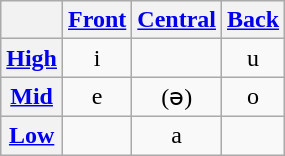<table class="wikitable" style="text-align:center">
<tr>
<th></th>
<th><a href='#'>Front</a></th>
<th><a href='#'>Central</a></th>
<th><a href='#'>Back</a></th>
</tr>
<tr>
<th><a href='#'>High</a></th>
<td>i</td>
<td></td>
<td>u</td>
</tr>
<tr>
<th><a href='#'>Mid</a></th>
<td>e</td>
<td>(ə)</td>
<td>o</td>
</tr>
<tr>
<th><a href='#'>Low</a></th>
<td></td>
<td>a</td>
<td></td>
</tr>
</table>
